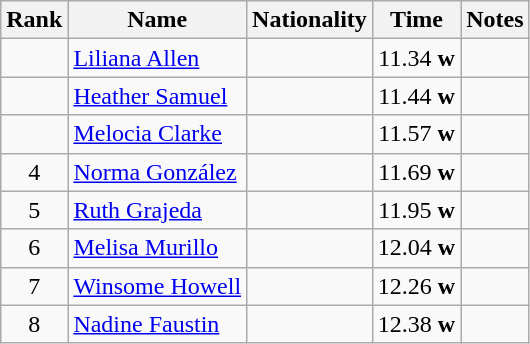<table class="wikitable sortable" style="text-align:center">
<tr>
<th>Rank</th>
<th>Name</th>
<th>Nationality</th>
<th>Time</th>
<th>Notes</th>
</tr>
<tr>
<td></td>
<td align=left><a href='#'>Liliana Allen</a></td>
<td align=left></td>
<td>11.34 <strong>w</strong></td>
<td></td>
</tr>
<tr>
<td></td>
<td align=left><a href='#'>Heather Samuel</a></td>
<td align=left></td>
<td>11.44 <strong>w</strong></td>
<td></td>
</tr>
<tr>
<td></td>
<td align=left><a href='#'>Melocia Clarke</a></td>
<td align=left></td>
<td>11.57 <strong>w</strong></td>
<td></td>
</tr>
<tr>
<td>4</td>
<td align=left><a href='#'>Norma González</a></td>
<td align=left></td>
<td>11.69 <strong>w</strong></td>
<td></td>
</tr>
<tr>
<td>5</td>
<td align=left><a href='#'>Ruth Grajeda</a></td>
<td align=left></td>
<td>11.95 <strong>w</strong></td>
<td></td>
</tr>
<tr>
<td>6</td>
<td align=left><a href='#'>Melisa Murillo</a></td>
<td align=left></td>
<td>12.04 <strong>w</strong></td>
<td></td>
</tr>
<tr>
<td>7</td>
<td align=left><a href='#'>Winsome Howell</a></td>
<td align=left></td>
<td>12.26 <strong>w</strong></td>
<td></td>
</tr>
<tr>
<td>8</td>
<td align=left><a href='#'>Nadine Faustin</a></td>
<td align=left></td>
<td>12.38 <strong>w</strong></td>
<td></td>
</tr>
</table>
